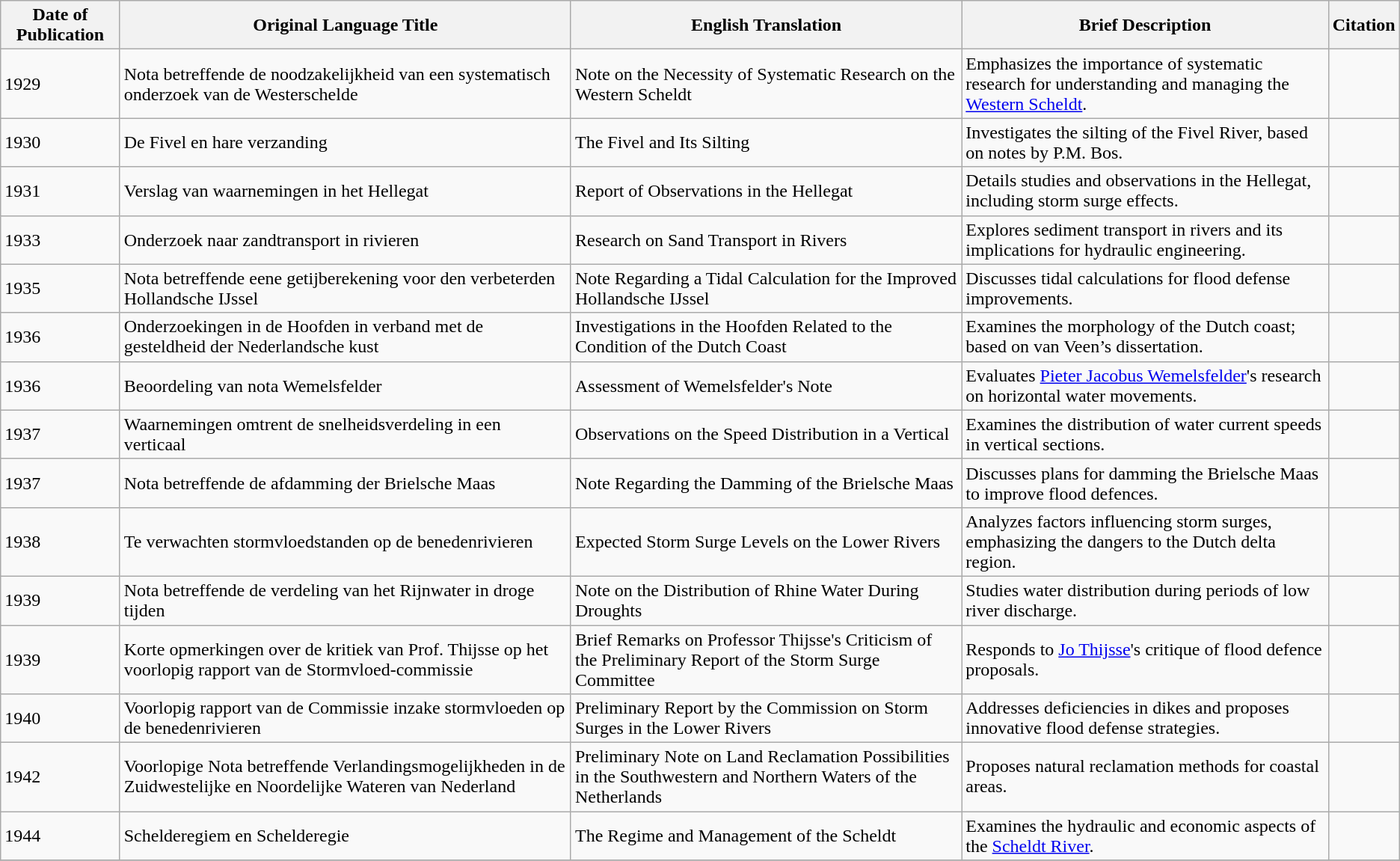<table class="wikitable sortable">
<tr>
<th>Date of Publication</th>
<th>Original Language Title</th>
<th>English Translation</th>
<th>Brief Description</th>
<th>Citation</th>
</tr>
<tr>
<td>1929</td>
<td>Nota betreffende de noodzakelijkheid van een systematisch onderzoek van de Westerschelde</td>
<td>Note on the Necessity of Systematic Research on the Western Scheldt</td>
<td>Emphasizes the importance of systematic research for understanding and managing the <a href='#'>Western Scheldt</a>.</td>
<td></td>
</tr>
<tr>
<td>1930</td>
<td>De Fivel en hare verzanding</td>
<td>The Fivel and Its Silting</td>
<td>Investigates the silting of the Fivel River, based on notes by P.M. Bos.</td>
<td></td>
</tr>
<tr>
<td>1931</td>
<td>Verslag van waarnemingen in het Hellegat</td>
<td>Report of Observations in the Hellegat</td>
<td>Details studies and observations in the Hellegat, including storm surge effects.</td>
<td></td>
</tr>
<tr>
<td>1933</td>
<td>Onderzoek naar zandtransport in rivieren</td>
<td>Research on Sand Transport in Rivers</td>
<td>Explores sediment transport in rivers and its implications for hydraulic engineering.</td>
<td></td>
</tr>
<tr>
<td>1935</td>
<td>Nota betreffende eene getijberekening voor den verbeterden Hollandsche IJssel</td>
<td>Note Regarding a Tidal Calculation for the Improved Hollandsche IJssel</td>
<td>Discusses tidal calculations for flood defense improvements.</td>
<td></td>
</tr>
<tr>
<td>1936</td>
<td>Onderzoekingen in de Hoofden in verband met de gesteldheid der Nederlandsche kust</td>
<td>Investigations in the Hoofden Related to the Condition of the Dutch Coast</td>
<td>Examines the morphology of the Dutch coast; based on van Veen’s dissertation.</td>
<td></td>
</tr>
<tr>
<td>1936</td>
<td>Beoordeling van nota Wemelsfelder</td>
<td>Assessment of Wemelsfelder's Note</td>
<td>Evaluates <a href='#'>Pieter Jacobus Wemelsfelder</a>'s research on horizontal water movements.</td>
<td></td>
</tr>
<tr>
<td>1937</td>
<td>Waarnemingen omtrent de snelheidsverdeling in een verticaal</td>
<td>Observations on the Speed Distribution in a Vertical</td>
<td>Examines the distribution of water current speeds in vertical sections.</td>
<td></td>
</tr>
<tr>
<td>1937</td>
<td>Nota betreffende de afdamming der Brielsche Maas</td>
<td>Note Regarding the Damming of the Brielsche Maas</td>
<td>Discusses plans for damming the Brielsche Maas to improve flood defences.</td>
<td></td>
</tr>
<tr>
<td>1938</td>
<td>Te verwachten stormvloedstanden op de benedenrivieren</td>
<td>Expected Storm Surge Levels on the Lower Rivers</td>
<td>Analyzes factors influencing storm surges, emphasizing the dangers to the Dutch delta region.</td>
<td></td>
</tr>
<tr>
<td>1939</td>
<td>Nota betreffende de verdeling van het Rijnwater in droge tijden</td>
<td>Note on the Distribution of Rhine Water During Droughts</td>
<td>Studies water distribution during periods of low river discharge.</td>
<td></td>
</tr>
<tr>
<td>1939</td>
<td>Korte opmerkingen over de kritiek van Prof. Thijsse op het voorlopig rapport van de Stormvloed-commissie</td>
<td>Brief Remarks on Professor Thijsse's Criticism of the Preliminary Report of the Storm Surge Committee</td>
<td>Responds to <a href='#'>Jo Thijsse</a>'s critique of flood defence proposals.</td>
<td></td>
</tr>
<tr>
<td>1940</td>
<td>Voorlopig rapport van de Commissie inzake stormvloeden op de benedenrivieren</td>
<td>Preliminary Report by the Commission on Storm Surges in the Lower Rivers</td>
<td>Addresses deficiencies in dikes and proposes innovative flood defense strategies.</td>
<td></td>
</tr>
<tr>
<td>1942</td>
<td>Voorlopige Nota betreffende Verlandingsmogelijkheden in de Zuidwestelijke en Noordelijke Wateren van Nederland</td>
<td>Preliminary Note on Land Reclamation Possibilities in the Southwestern and Northern Waters of the Netherlands</td>
<td>Proposes natural reclamation methods for coastal areas.</td>
<td></td>
</tr>
<tr>
<td>1944</td>
<td>Schelderegiem en Schelderegie</td>
<td>The Regime and Management of the Scheldt</td>
<td>Examines the hydraulic and economic aspects of the <a href='#'>Scheldt River</a>.</td>
<td></td>
</tr>
<tr>
</tr>
</table>
